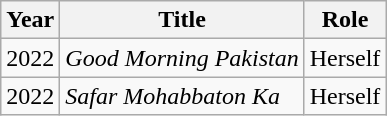<table class="wikitable sortable plainrowheaders">
<tr style="text-align:center;">
<th scope="col">Year</th>
<th scope="col">Title</th>
<th scope="col">Role</th>
</tr>
<tr>
<td>2022</td>
<td><em>Good Morning Pakistan</em></td>
<td>Herself</td>
</tr>
<tr>
<td>2022</td>
<td><em>Safar Mohabbaton Ka</em></td>
<td>Herself</td>
</tr>
</table>
